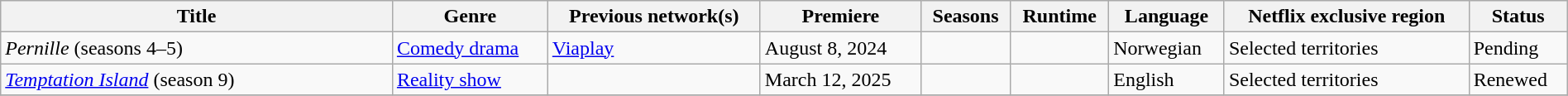<table class="wikitable sortable" style="width:100%;">
<tr>
<th scope="col" style="width:25%;">Title</th>
<th>Genre</th>
<th>Previous network(s)</th>
<th>Premiere</th>
<th>Seasons</th>
<th>Runtime</th>
<th>Language</th>
<th>Netflix exclusive region</th>
<th>Status</th>
</tr>
<tr>
<td><em>Pernille</em> (seasons 4–5)</td>
<td><a href='#'>Comedy drama</a></td>
<td><a href='#'>Viaplay</a></td>
<td>August 8, 2024</td>
<td></td>
<td></td>
<td>Norwegian</td>
<td>Selected territories</td>
<td>Pending</td>
</tr>
<tr>
<td><em><a href='#'>Temptation Island</a></em> (season 9)</td>
<td><a href='#'>Reality show</a></td>
<td></td>
<td>March 12, 2025</td>
<td></td>
<td></td>
<td>English</td>
<td>Selected territories</td>
<td>Renewed</td>
</tr>
<tr>
</tr>
</table>
